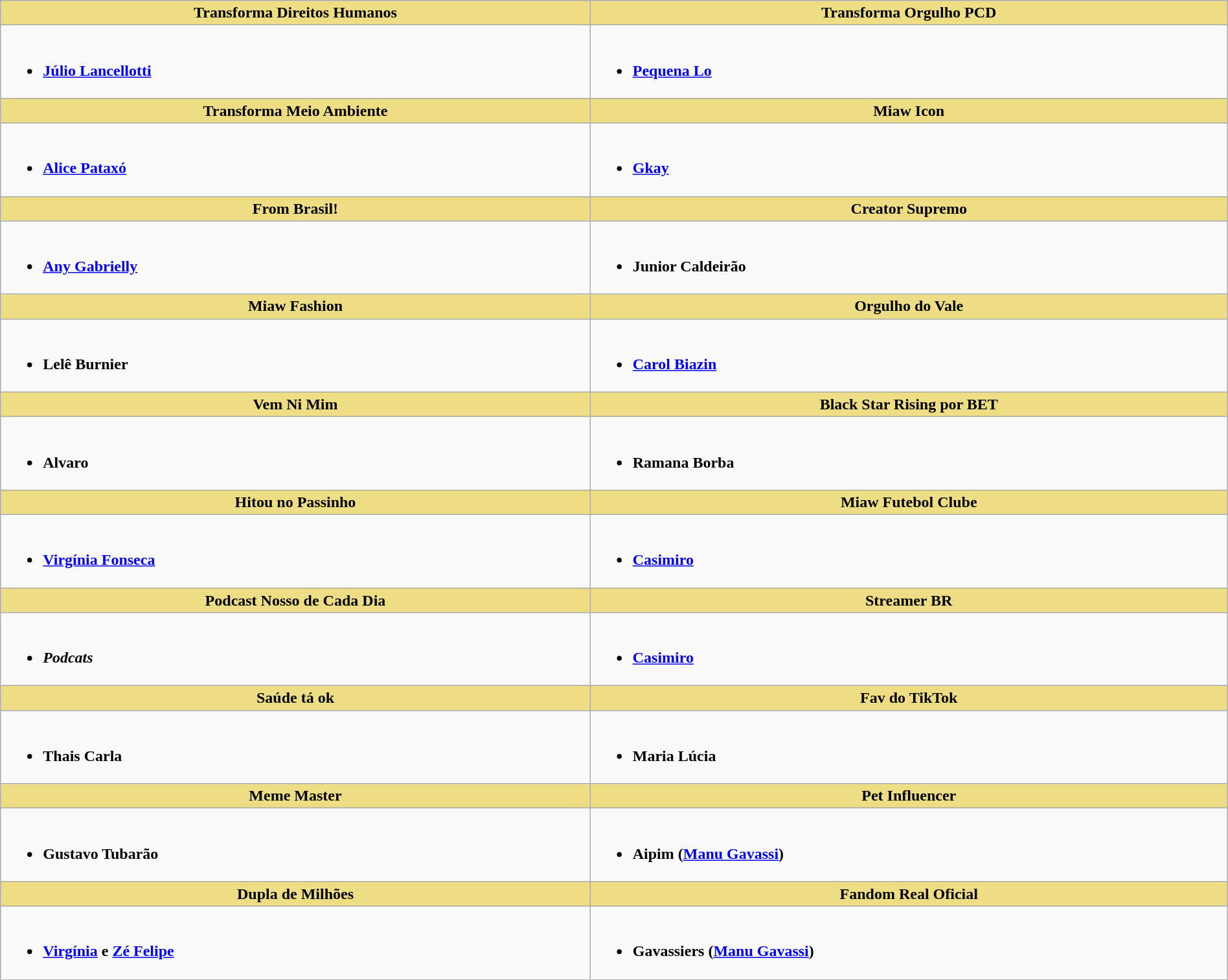<table class="wikitable" style="width:100%">
<tr>
<th style="background:#EEDD82; width=50%">Transforma Direitos Humanos</th>
<th style="background:#EEDD82; width=50%">Transforma Orgulho PCD</th>
</tr>
<tr>
<td valign="top"><br><ul><li><strong><a href='#'>Júlio Lancellotti</a></strong></li></ul></td>
<td valign="top"><br><ul><li><strong><a href='#'>Pequena Lo</a></strong></li></ul></td>
</tr>
<tr>
<th style="background:#EEDD82; width=50%">Transforma Meio Ambiente</th>
<th style="background:#EEDD82; width=50%">Miaw Icon</th>
</tr>
<tr>
<td valign="top"><br><ul><li><strong><a href='#'>Alice Pataxó</a></strong></li></ul></td>
<td valign="top"><br><ul><li><strong><a href='#'>Gkay</a></strong></li></ul></td>
</tr>
<tr>
<th style="background:#EEDD82; width=50%">From Brasil!</th>
<th style="background:#EEDD82; width=50%">Creator Supremo</th>
</tr>
<tr>
<td valign="top"><br><ul><li><strong><a href='#'>Any Gabrielly</a></strong></li></ul></td>
<td valign="top"><br><ul><li><strong>Junior Caldeirão</strong></li></ul></td>
</tr>
<tr>
<th style="background:#EEDD82; width=50%">Miaw Fashion</th>
<th style="background:#EEDD82; width=50%">Orgulho do Vale</th>
</tr>
<tr>
<td valign="top"><br><ul><li><strong>Lelê Burnier</strong></li></ul></td>
<td valign="top"><br><ul><li><strong><a href='#'>Carol Biazin</a></strong></li></ul></td>
</tr>
<tr>
<th style="background:#EEDD82; width=50%">Vem Ni Mim</th>
<th style="background:#EEDD82; width=50%">Black Star Rising por BET</th>
</tr>
<tr>
<td valign="top"><br><ul><li><strong>Alvaro</strong></li></ul></td>
<td valign="top"><br><ul><li><strong>Ramana Borba</strong></li></ul></td>
</tr>
<tr>
<th style="background:#EEDD82; width=50%">Hitou no Passinho</th>
<th style="background:#EEDD82; width=50%">Miaw Futebol Clube</th>
</tr>
<tr>
<td valign="top"><br><ul><li><strong><a href='#'>Virgínia Fonseca</a></strong></li></ul></td>
<td valign="top"><br><ul><li><strong><a href='#'>Casimiro</a></strong></li></ul></td>
</tr>
<tr>
<th style="background:#EEDD82; width=50%">Podcast Nosso de Cada Dia</th>
<th style="background:#EEDD82; width=50%">Streamer BR</th>
</tr>
<tr>
<td valign="top"><br><ul><li><strong><em>Podcats</em></strong></li></ul></td>
<td valign="top"><br><ul><li><strong><a href='#'>Casimiro</a></strong></li></ul></td>
</tr>
<tr>
<th style="background:#EEDD82; width=50%">Saúde tá ok</th>
<th style="background:#EEDD82; width=50%">Fav do TikTok</th>
</tr>
<tr>
<td valign="top"><br><ul><li><strong>Thais Carla</strong></li></ul></td>
<td valign="top"><br><ul><li><strong>Maria Lúcia</strong></li></ul></td>
</tr>
<tr>
<th style="background:#EEDD82; width=50%">Meme Master</th>
<th style="background:#EEDD82; width=50%">Pet Influencer</th>
</tr>
<tr>
<td valign="top"><br><ul><li><strong>Gustavo Tubarão</strong></li></ul></td>
<td valign="top"><br><ul><li><strong>Aipim (<a href='#'>Manu Gavassi</a>)</strong></li></ul></td>
</tr>
<tr>
<th style="background:#EEDD82; width=50%">Dupla de Milhões</th>
<th style="background:#EEDD82; width=50%">Fandom Real Oficial</th>
</tr>
<tr>
<td valign="top"><br><ul><li><strong><a href='#'>Virgínia</a> e <a href='#'>Zé Felipe</a></strong></li></ul></td>
<td valign="top"><br><ul><li><strong>Gavassiers (<a href='#'>Manu Gavassi</a>)</strong></li></ul></td>
</tr>
<tr>
</tr>
</table>
